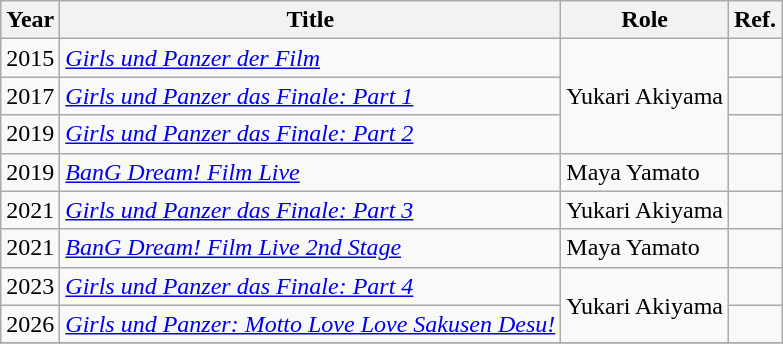<table class="wikitable sortable plainrowheaders">
<tr>
<th scope="col">Year</th>
<th scope="col">Title</th>
<th scope="col">Role</th>
<th scope="col" class="unsortable">Ref.</th>
</tr>
<tr>
<td>2015</td>
<td><em><a href='#'>Girls und Panzer der Film</a></em></td>
<td rowspan="3">Yukari Akiyama</td>
<td></td>
</tr>
<tr>
<td>2017</td>
<td><em><a href='#'>Girls und Panzer das Finale: Part 1</a></em></td>
<td></td>
</tr>
<tr>
<td>2019</td>
<td><em><a href='#'>Girls und Panzer das Finale: Part 2</a></em></td>
<td></td>
</tr>
<tr>
<td>2019</td>
<td><em><a href='#'>BanG Dream! Film Live</a></em></td>
<td>Maya Yamato</td>
<td></td>
</tr>
<tr>
<td>2021</td>
<td><em><a href='#'>Girls und Panzer das Finale: Part 3</a></em></td>
<td>Yukari Akiyama</td>
<td></td>
</tr>
<tr>
<td>2021</td>
<td><em><a href='#'>BanG Dream! Film Live 2nd Stage</a></em></td>
<td>Maya Yamato</td>
<td></td>
</tr>
<tr>
<td>2023</td>
<td><em><a href='#'>Girls und Panzer das Finale: Part 4</a></em></td>
<td rowspan="2">Yukari Akiyama</td>
<td></td>
</tr>
<tr>
<td>2026</td>
<td><em><a href='#'>Girls und Panzer: Motto Love Love Sakusen Desu!</a></em></td>
<td></td>
</tr>
<tr>
</tr>
</table>
